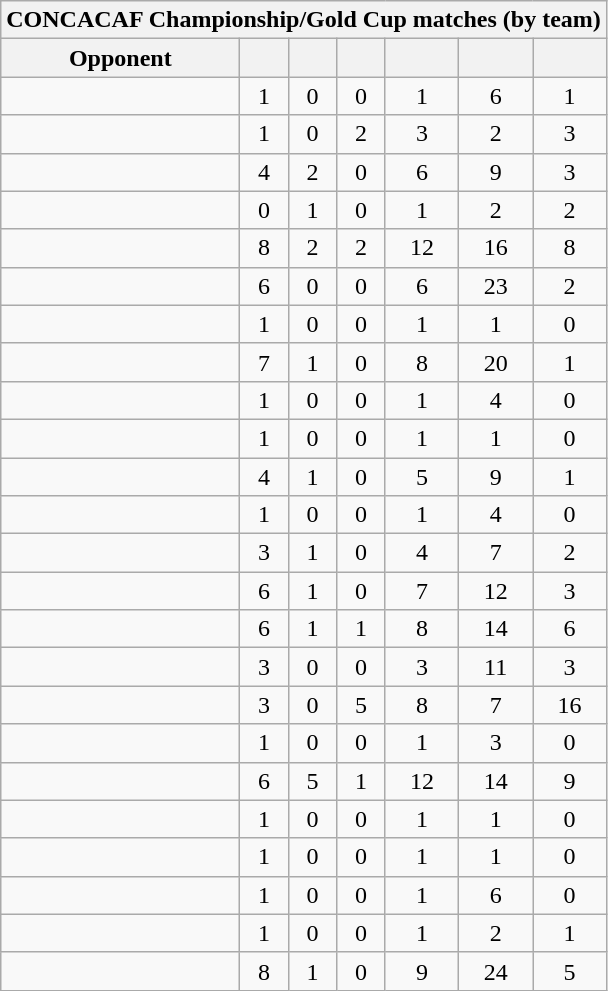<table class="wikitable sortable" style="text-align: center;">
<tr>
<th colspan=7>CONCACAF Championship/Gold Cup matches (by team)</th>
</tr>
<tr>
<th>Opponent</th>
<th></th>
<th></th>
<th></th>
<th></th>
<th></th>
<th></th>
</tr>
<tr>
<td align="left"></td>
<td>1</td>
<td>0</td>
<td>0</td>
<td>1</td>
<td>6</td>
<td>1</td>
</tr>
<tr>
<td align="left"></td>
<td>1</td>
<td>0</td>
<td>2</td>
<td>3</td>
<td>2</td>
<td>3</td>
</tr>
<tr>
<td align="left"></td>
<td>4</td>
<td>2</td>
<td>0</td>
<td>6</td>
<td>9</td>
<td>3</td>
</tr>
<tr>
<td align="left"></td>
<td>0</td>
<td>1</td>
<td>0</td>
<td>1</td>
<td>2</td>
<td>2</td>
</tr>
<tr>
<td align="left"></td>
<td>8</td>
<td>2</td>
<td>2</td>
<td>12</td>
<td>16</td>
<td>8</td>
</tr>
<tr>
<td align="left"></td>
<td>6</td>
<td>0</td>
<td>0</td>
<td>6</td>
<td>23</td>
<td>2</td>
</tr>
<tr>
<td align="left"></td>
<td>1</td>
<td>0</td>
<td>0</td>
<td>1</td>
<td>1</td>
<td>0</td>
</tr>
<tr>
<td align="left"></td>
<td>7</td>
<td>1</td>
<td>0</td>
<td>8</td>
<td>20</td>
<td>1</td>
</tr>
<tr>
<td align="left"></td>
<td>1</td>
<td>0</td>
<td>0</td>
<td>1</td>
<td>4</td>
<td>0</td>
</tr>
<tr>
<td align="left"></td>
<td>1</td>
<td>0</td>
<td>0</td>
<td>1</td>
<td>1</td>
<td>0</td>
</tr>
<tr>
<td align="left"></td>
<td>4</td>
<td>1</td>
<td>0</td>
<td>5</td>
<td>9</td>
<td>1</td>
</tr>
<tr>
<td align="left"></td>
<td>1</td>
<td>0</td>
<td>0</td>
<td>1</td>
<td>4</td>
<td>0</td>
</tr>
<tr>
<td align="left"></td>
<td>3</td>
<td>1</td>
<td>0</td>
<td>4</td>
<td>7</td>
<td>2</td>
</tr>
<tr>
<td align="left"></td>
<td>6</td>
<td>1</td>
<td>0</td>
<td>7</td>
<td>12</td>
<td>3</td>
</tr>
<tr>
<td align="left"></td>
<td>6</td>
<td>1</td>
<td>1</td>
<td>8</td>
<td>14</td>
<td>6</td>
</tr>
<tr>
<td align="left"></td>
<td>3</td>
<td>0</td>
<td>0</td>
<td>3</td>
<td>11</td>
<td>3</td>
</tr>
<tr>
<td align="left"></td>
<td>3</td>
<td>0</td>
<td>5</td>
<td>8</td>
<td>7</td>
<td>16</td>
</tr>
<tr>
<td align="left"></td>
<td>1</td>
<td>0</td>
<td>0</td>
<td>1</td>
<td>3</td>
<td>0</td>
</tr>
<tr>
<td align="left"></td>
<td>6</td>
<td>5</td>
<td>1</td>
<td>12</td>
<td>14</td>
<td>9</td>
</tr>
<tr>
<td align="left"></td>
<td>1</td>
<td>0</td>
<td>0</td>
<td>1</td>
<td>1</td>
<td>0</td>
</tr>
<tr>
<td align="left"></td>
<td>1</td>
<td>0</td>
<td>0</td>
<td>1</td>
<td>1</td>
<td>0</td>
</tr>
<tr>
<td align="left"></td>
<td>1</td>
<td>0</td>
<td>0</td>
<td>1</td>
<td>6</td>
<td>0</td>
</tr>
<tr>
<td align="left"></td>
<td>1</td>
<td>0</td>
<td>0</td>
<td>1</td>
<td>2</td>
<td>1</td>
</tr>
<tr>
<td align="left"></td>
<td>8</td>
<td>1</td>
<td>0</td>
<td>9</td>
<td>24</td>
<td>5</td>
</tr>
</table>
